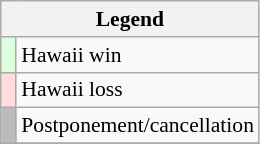<table class="wikitable" style="font-size:90%">
<tr>
<th colspan="2">Legend</th>
</tr>
<tr>
<td bgcolor="#ddffdd"> </td>
<td>Hawaii win</td>
</tr>
<tr>
<td bgcolor="#ffdddd"> </td>
<td>Hawaii loss</td>
</tr>
<tr>
<td bgcolor="#bbbbbb"> </td>
<td>Postponement/cancellation</td>
</tr>
<tr>
</tr>
</table>
